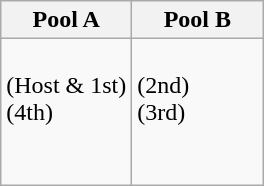<table class="wikitable">
<tr>
<th width=50%>Pool A</th>
<th width=50%>Pool B</th>
</tr>
<tr>
<td><br> (Host & 1st)<br>
 (4th)<br>
<br>
<br>
</td>
<td><br> (2nd)<br>
 (3rd)<br>
<br>
<br>
</td>
</tr>
</table>
